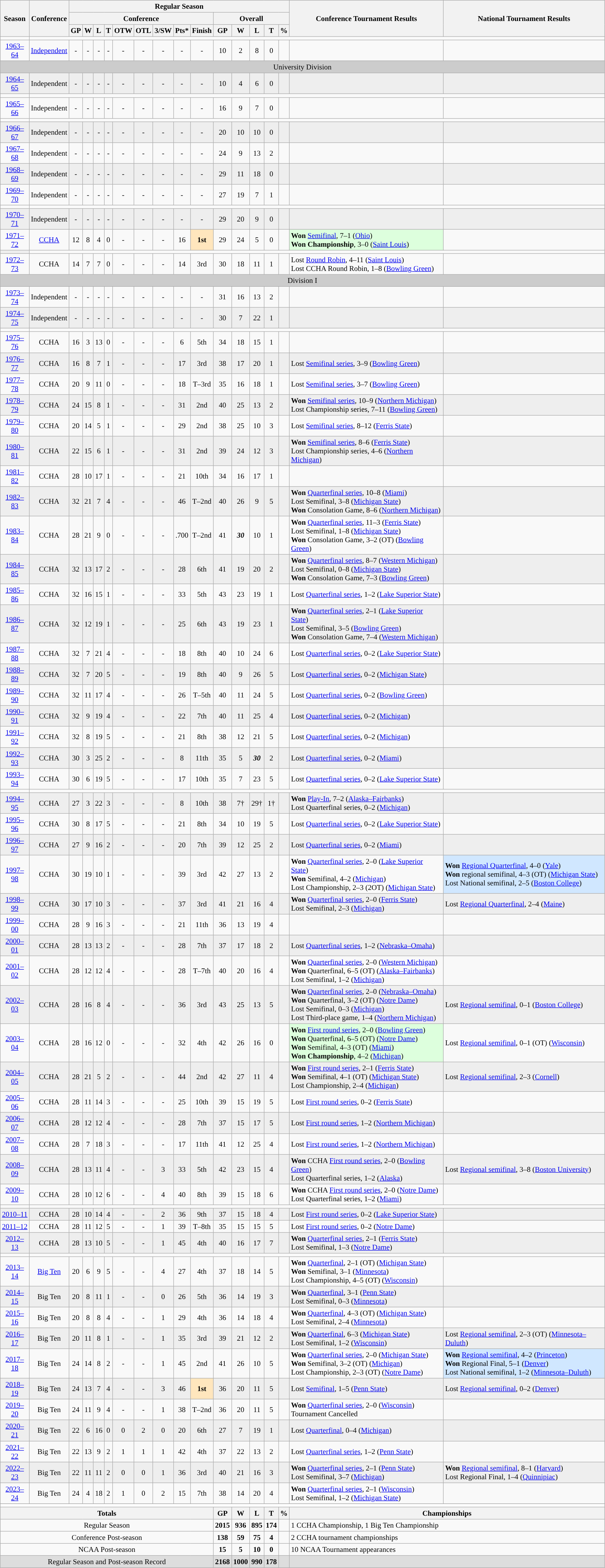<table class="wikitable" style="text-align: center; font-size: 95%">
<tr>
<th rowspan="3">Season</th>
<th rowspan="3">Conference</th>
<th colspan="14">Regular Season</th>
<th rowspan="3">Conference Tournament Results</th>
<th rowspan="3">National Tournament Results</th>
</tr>
<tr>
<th colspan="9">Conference</th>
<th colspan="5">Overall</th>
</tr>
<tr>
<th>GP</th>
<th>W</th>
<th>L</th>
<th>T</th>
<th>OTW</th>
<th>OTL</th>
<th>3/SW</th>
<th>Pts*</th>
<th>Finish</th>
<th>GP</th>
<th>W</th>
<th>L</th>
<th>T</th>
<th>%</th>
</tr>
<tr>
<td><a href='#'></a> </td>
</tr>
<tr>
<td><a href='#'>1963–64</a></td>
<td><a href='#'>Independent</a></td>
<td>-</td>
<td>-</td>
<td>-</td>
<td>-</td>
<td>-</td>
<td>-</td>
<td>-</td>
<td>-</td>
<td>-</td>
<td>10</td>
<td>2</td>
<td>8</td>
<td>0</td>
<td></td>
<td align="left"></td>
<td align="left"></td>
</tr>
<tr>
<td style="background:#cccccc;" colspan="18">University Division</td>
</tr>
<tr bgcolor=#eeeeee>
<td><a href='#'>1964–65</a></td>
<td>Independent</td>
<td>-</td>
<td>-</td>
<td>-</td>
<td>-</td>
<td>-</td>
<td>-</td>
<td>-</td>
<td>-</td>
<td>-</td>
<td>10</td>
<td>4</td>
<td>6</td>
<td>0</td>
<td></td>
<td align="left"></td>
<td align="left"></td>
</tr>
<tr>
<td><a href='#'></a> </td>
</tr>
<tr>
<td><a href='#'>1965–66</a></td>
<td>Independent</td>
<td>-</td>
<td>-</td>
<td>-</td>
<td>-</td>
<td>-</td>
<td>-</td>
<td>-</td>
<td>-</td>
<td>-</td>
<td>16</td>
<td>9</td>
<td>7</td>
<td>0</td>
<td></td>
<td align="left"></td>
<td align="left"></td>
</tr>
<tr>
<td><a href='#'></a> </td>
</tr>
<tr bgcolor=#eeeeee>
<td><a href='#'>1966–67</a></td>
<td>Independent</td>
<td>-</td>
<td>-</td>
<td>-</td>
<td>-</td>
<td>-</td>
<td>-</td>
<td>-</td>
<td>-</td>
<td>-</td>
<td>20</td>
<td>10</td>
<td>10</td>
<td>0</td>
<td></td>
<td align="left"></td>
<td align="left"></td>
</tr>
<tr>
<td><a href='#'>1967–68</a></td>
<td>Independent</td>
<td>-</td>
<td>-</td>
<td>-</td>
<td>-</td>
<td>-</td>
<td>-</td>
<td>-</td>
<td>-</td>
<td>-</td>
<td>24</td>
<td>9</td>
<td>13</td>
<td>2</td>
<td></td>
<td align="left"></td>
<td align="left"></td>
</tr>
<tr bgcolor=#eeeeee>
<td><a href='#'>1968–69</a></td>
<td>Independent</td>
<td>-</td>
<td>-</td>
<td>-</td>
<td>-</td>
<td>-</td>
<td>-</td>
<td>-</td>
<td>-</td>
<td>-</td>
<td>29</td>
<td>11</td>
<td>18</td>
<td>0</td>
<td></td>
<td align="left"></td>
<td align="left"></td>
</tr>
<tr>
<td><a href='#'>1969–70</a></td>
<td>Independent</td>
<td>-</td>
<td>-</td>
<td>-</td>
<td>-</td>
<td>-</td>
<td>-</td>
<td>-</td>
<td>-</td>
<td>-</td>
<td>27</td>
<td>19</td>
<td>7</td>
<td>1</td>
<td></td>
<td align="left"></td>
<td align="left"></td>
</tr>
<tr>
<td><a href='#'></a> </td>
</tr>
<tr bgcolor=#eeeeee>
<td><a href='#'>1970–71</a></td>
<td>Independent</td>
<td>-</td>
<td>-</td>
<td>-</td>
<td>-</td>
<td>-</td>
<td>-</td>
<td>-</td>
<td>-</td>
<td>-</td>
<td>29</td>
<td>20</td>
<td>9</td>
<td>0</td>
<td></td>
<td align="left"></td>
<td align="left"></td>
</tr>
<tr>
<td><a href='#'>1971–72</a></td>
<td><a href='#'>CCHA</a></td>
<td>12</td>
<td>8</td>
<td>4</td>
<td>0</td>
<td>-</td>
<td>-</td>
<td>-</td>
<td>16</td>
<td style="background: #FFE6BD;"><strong>1st</strong></td>
<td>29</td>
<td>24</td>
<td>5</td>
<td>0</td>
<td></td>
<td style="background: #ddffdd;" align="left"><strong>Won</strong> <a href='#'>Semifinal</a>, 7–1 (<a href='#'>Ohio</a>)<br><strong>Won Championship</strong>, 3–0 (<a href='#'>Saint Louis</a>)</td>
<td align="left"></td>
</tr>
<tr bgcolor=#eeeeee>
<td><a href='#'></a> </td>
</tr>
<tr>
<td><a href='#'>1972–73</a></td>
<td>CCHA</td>
<td>14</td>
<td>7</td>
<td>7</td>
<td>0</td>
<td>-</td>
<td>-</td>
<td>-</td>
<td>14</td>
<td>3rd</td>
<td>30</td>
<td>18</td>
<td>11</td>
<td>1</td>
<td></td>
<td align="left">Lost <a href='#'>Round Robin</a>, 4–11 (<a href='#'>Saint Louis</a>)<br> Lost CCHA Round Robin, 1–8 (<a href='#'>Bowling Green</a>)</td>
<td align="left"></td>
</tr>
<tr>
<td style="background:#cccccc;" colspan="18">Division I</td>
</tr>
<tr>
<td><a href='#'>1973–74</a></td>
<td>Independent</td>
<td>-</td>
<td>-</td>
<td>-</td>
<td>-</td>
<td>-</td>
<td>-</td>
<td>-</td>
<td>-</td>
<td>-</td>
<td>31</td>
<td>16</td>
<td>13</td>
<td>2</td>
<td></td>
<td align="left"></td>
<td align="left"></td>
</tr>
<tr bgcolor=#eeeeee>
<td><a href='#'>1974–75</a></td>
<td>Independent</td>
<td>-</td>
<td>-</td>
<td>-</td>
<td>-</td>
<td>-</td>
<td>-</td>
<td>-</td>
<td>-</td>
<td>-</td>
<td>30</td>
<td>7</td>
<td>22</td>
<td>1</td>
<td></td>
<td align="left"></td>
<td align="left"></td>
</tr>
<tr>
<td><a href='#'></a> </td>
</tr>
<tr>
<td><a href='#'>1975–76</a></td>
<td>CCHA</td>
<td>16</td>
<td>3</td>
<td>13</td>
<td>0</td>
<td>-</td>
<td>-</td>
<td>-</td>
<td>6</td>
<td>5th</td>
<td>34</td>
<td>18</td>
<td>15</td>
<td>1</td>
<td></td>
<td align="left"></td>
<td align="left"></td>
</tr>
<tr bgcolor=#eeeeee>
<td><a href='#'>1976–77</a></td>
<td>CCHA</td>
<td>16</td>
<td>8</td>
<td>7</td>
<td>1</td>
<td>-</td>
<td>-</td>
<td>-</td>
<td>17</td>
<td>3rd</td>
<td>38</td>
<td>17</td>
<td>20</td>
<td>1</td>
<td></td>
<td align="left">Lost <a href='#'>Semifinal series</a>, 3–9 (<a href='#'>Bowling Green</a>)</td>
<td align="left"></td>
</tr>
<tr>
<td><a href='#'>1977–78</a></td>
<td>CCHA</td>
<td>20</td>
<td>9</td>
<td>11</td>
<td>0</td>
<td>-</td>
<td>-</td>
<td>-</td>
<td>18</td>
<td>T–3rd</td>
<td>35</td>
<td>16</td>
<td>18</td>
<td>1</td>
<td></td>
<td align="left">Lost <a href='#'>Semifinal series</a>, 3–7 (<a href='#'>Bowling Green</a>)</td>
<td align="left"></td>
</tr>
<tr bgcolor=#eeeeee>
<td><a href='#'>1978–79</a></td>
<td>CCHA</td>
<td>24</td>
<td>15</td>
<td>8</td>
<td>1</td>
<td>-</td>
<td>-</td>
<td>-</td>
<td>31</td>
<td>2nd</td>
<td>40</td>
<td>25</td>
<td>13</td>
<td>2</td>
<td></td>
<td align="left"><strong>Won</strong> <a href='#'>Semifinal series</a>, 10–9 (<a href='#'>Northern Michigan</a>)<br>Lost Championship series, 7–11 (<a href='#'>Bowling Green</a>)</td>
<td align="left"></td>
</tr>
<tr>
<td><a href='#'>1979–80</a></td>
<td>CCHA</td>
<td>20</td>
<td>14</td>
<td>5</td>
<td>1</td>
<td>-</td>
<td>-</td>
<td>-</td>
<td>29</td>
<td>2nd</td>
<td>38</td>
<td>25</td>
<td>10</td>
<td>3</td>
<td></td>
<td align="left">Lost <a href='#'>Semifinal series</a>, 8–12 (<a href='#'>Ferris State</a>)</td>
<td align="left"></td>
</tr>
<tr bgcolor=#eeeeee>
<td><a href='#'>1980–81</a></td>
<td>CCHA</td>
<td>22</td>
<td>15</td>
<td>6</td>
<td>1</td>
<td>-</td>
<td>-</td>
<td>-</td>
<td>31</td>
<td>2nd</td>
<td>39</td>
<td>24</td>
<td>12</td>
<td>3</td>
<td></td>
<td align="left"><strong>Won</strong> <a href='#'>Semifinal series</a>, 8–6 (<a href='#'>Ferris State</a>)<br>Lost Championship series, 4–6 (<a href='#'>Northern Michigan</a>)</td>
<td align="left"></td>
</tr>
<tr>
<td><a href='#'>1981–82</a></td>
<td>CCHA</td>
<td>28</td>
<td>10</td>
<td>17</td>
<td>1</td>
<td>-</td>
<td>-</td>
<td>-</td>
<td>21</td>
<td>10th</td>
<td>34</td>
<td>16</td>
<td>17</td>
<td>1</td>
<td></td>
<td align="left"></td>
<td align="left"></td>
</tr>
<tr bgcolor=#eeeeee>
<td><a href='#'>1982–83</a></td>
<td>CCHA</td>
<td>32</td>
<td>21</td>
<td>7</td>
<td>4</td>
<td>-</td>
<td>-</td>
<td>-</td>
<td>46</td>
<td>T–2nd</td>
<td>40</td>
<td>26</td>
<td>9</td>
<td>5</td>
<td></td>
<td align="left"><strong>Won</strong> <a href='#'>Quarterfinal series</a>, 10–8 (<a href='#'>Miami</a>)<br>Lost Semifinal, 3–8 (<a href='#'>Michigan State</a>)<br><strong>Won</strong> Consolation Game, 8–6 (<a href='#'>Northern Michigan</a>)</td>
<td align="left"></td>
</tr>
<tr>
<td><a href='#'>1983–84</a></td>
<td>CCHA</td>
<td>28</td>
<td>21</td>
<td>9</td>
<td>0</td>
<td>-</td>
<td>-</td>
<td>-</td>
<td>.700</td>
<td>T–2nd</td>
<td>41</td>
<td><strong><em>30</em></strong></td>
<td>10</td>
<td>1</td>
<td><strong><em></em></strong></td>
<td align="left"><strong>Won</strong> <a href='#'>Quarterfinal series</a>, 11–3 (<a href='#'>Ferris State</a>)<br> Lost Semifinal, 1–8 (<a href='#'>Michigan State</a>)<br><strong>Won</strong> Consolation Game, 3–2 (OT) (<a href='#'>Bowling Green</a>)</td>
<td align="left"></td>
</tr>
<tr bgcolor=#eeeeee>
<td><a href='#'>1984–85</a></td>
<td>CCHA</td>
<td>32</td>
<td>13</td>
<td>17</td>
<td>2</td>
<td>-</td>
<td>-</td>
<td>-</td>
<td>28</td>
<td>6th</td>
<td>41</td>
<td>19</td>
<td>20</td>
<td>2</td>
<td></td>
<td align="left"><strong>Won</strong> <a href='#'>Quarterfinal series</a>, 8–7 (<a href='#'>Western Michigan</a>)<br> Lost Semifinal, 0–8 (<a href='#'>Michigan State</a>)<br><strong>Won</strong> Consolation Game, 7–3 (<a href='#'>Bowling Green</a>)</td>
<td align="left"></td>
</tr>
<tr>
<td><a href='#'>1985–86</a></td>
<td>CCHA</td>
<td>32</td>
<td>16</td>
<td>15</td>
<td>1</td>
<td>-</td>
<td>-</td>
<td>-</td>
<td>33</td>
<td>5th</td>
<td>43</td>
<td>23</td>
<td>19</td>
<td>1</td>
<td></td>
<td align="left">Lost <a href='#'>Quarterfinal series</a>, 1–2 (<a href='#'>Lake Superior State</a>)</td>
<td align="left"></td>
</tr>
<tr bgcolor=#eeeeee>
<td><a href='#'>1986–87</a></td>
<td>CCHA</td>
<td>32</td>
<td>12</td>
<td>19</td>
<td>1</td>
<td>-</td>
<td>-</td>
<td>-</td>
<td>25</td>
<td>6th</td>
<td>43</td>
<td>19</td>
<td>23</td>
<td>1</td>
<td></td>
<td align="left"><strong>Won</strong> <a href='#'>Quarterfinal series</a>, 2–1 (<a href='#'>Lake Superior State</a>)<br> Lost Semifinal, 3–5 (<a href='#'>Bowling Green</a>)<br><strong>Won</strong> Consolation Game, 7–4 (<a href='#'>Western Michigan</a>)</td>
<td align="left"></td>
</tr>
<tr>
<td><a href='#'>1987–88</a></td>
<td>CCHA</td>
<td>32</td>
<td>7</td>
<td>21</td>
<td>4</td>
<td>-</td>
<td>-</td>
<td>-</td>
<td>18</td>
<td>8th</td>
<td>40</td>
<td>10</td>
<td>24</td>
<td>6</td>
<td></td>
<td align="left">Lost <a href='#'>Quarterfinal series</a>, 0–2 (<a href='#'>Lake Superior State</a>)</td>
<td align="left"></td>
</tr>
<tr bgcolor=#eeeeee>
<td><a href='#'>1988–89</a></td>
<td>CCHA</td>
<td>32</td>
<td>7</td>
<td>20</td>
<td>5</td>
<td>-</td>
<td>-</td>
<td>-</td>
<td>19</td>
<td>8th</td>
<td>40</td>
<td>9</td>
<td>26</td>
<td>5</td>
<td></td>
<td align="left">Lost <a href='#'>Quarterfinal series</a>, 0–2 (<a href='#'>Michigan State</a>)</td>
<td align="left"></td>
</tr>
<tr>
<td><a href='#'>1989–90</a></td>
<td>CCHA</td>
<td>32</td>
<td>11</td>
<td>17</td>
<td>4</td>
<td>-</td>
<td>-</td>
<td>-</td>
<td>26</td>
<td>T–5th</td>
<td>40</td>
<td>11</td>
<td>24</td>
<td>5</td>
<td></td>
<td align="left">Lost <a href='#'>Quarterfinal series</a>, 0–2 (<a href='#'>Bowling Green</a>)</td>
<td align="left"></td>
</tr>
<tr bgcolor=#eeeeee>
<td><a href='#'>1990–91</a></td>
<td>CCHA</td>
<td>32</td>
<td>9</td>
<td>19</td>
<td>4</td>
<td>-</td>
<td>-</td>
<td>-</td>
<td>22</td>
<td>7th</td>
<td>40</td>
<td>11</td>
<td>25</td>
<td>4</td>
<td></td>
<td align="left">Lost <a href='#'>Quarterfinal series</a>, 0–2 (<a href='#'>Michigan</a>)</td>
<td align="left"></td>
</tr>
<tr>
<td><a href='#'>1991–92</a></td>
<td>CCHA</td>
<td>32</td>
<td>8</td>
<td>19</td>
<td>5</td>
<td>-</td>
<td>-</td>
<td>-</td>
<td>21</td>
<td>8th</td>
<td>38</td>
<td>12</td>
<td>21</td>
<td>5</td>
<td></td>
<td align="left">Lost <a href='#'>Quarterfinal series</a>, 0–2 (<a href='#'>Michigan</a>)</td>
<td align="left"></td>
</tr>
<tr bgcolor=#eeeeee>
<td><a href='#'>1992–93</a></td>
<td>CCHA</td>
<td>30</td>
<td>3</td>
<td>25</td>
<td>2</td>
<td>-</td>
<td>-</td>
<td>-</td>
<td>8</td>
<td>11th</td>
<td>35</td>
<td>5</td>
<td><strong><em>30</em></strong></td>
<td>2</td>
<td></td>
<td align="left">Lost <a href='#'>Quarterfinal series</a>, 0–2 (<a href='#'>Miami</a>)</td>
<td align="left"></td>
</tr>
<tr>
<td><a href='#'>1993–94</a></td>
<td>CCHA</td>
<td>30</td>
<td>6</td>
<td>19</td>
<td>5</td>
<td>-</td>
<td>-</td>
<td>-</td>
<td>17</td>
<td>10th</td>
<td>35</td>
<td>7</td>
<td>23</td>
<td>5</td>
<td></td>
<td align="left">Lost <a href='#'>Quarterfinal series</a>, 0–2 (<a href='#'>Lake Superior State</a>)</td>
<td align="left"></td>
</tr>
<tr>
<td><a href='#'></a> </td>
</tr>
<tr bgcolor=#eeeeee>
<td><a href='#'>1994–95</a></td>
<td>CCHA</td>
<td>27</td>
<td>3</td>
<td>22</td>
<td>3</td>
<td>-</td>
<td>-</td>
<td>-</td>
<td>8</td>
<td>10th</td>
<td>38</td>
<td>7†</td>
<td>29†</td>
<td>1†</td>
<td></td>
<td align="left"><strong>Won</strong> <a href='#'>Play-In</a>, 7–2 (<a href='#'>Alaska–Fairbanks</a>)<br>Lost Quarterfinal series, 0–2 (<a href='#'>Michigan</a>)</td>
<td align="left"></td>
</tr>
<tr>
<td><a href='#'>1995–96</a></td>
<td>CCHA</td>
<td>30</td>
<td>8</td>
<td>17</td>
<td>5</td>
<td>-</td>
<td>-</td>
<td>-</td>
<td>21</td>
<td>8th</td>
<td>34</td>
<td>10</td>
<td>19</td>
<td>5</td>
<td></td>
<td align="left">Lost <a href='#'>Quarterfinal series</a>, 0–2 (<a href='#'>Lake Superior State</a>)</td>
<td align="left"></td>
</tr>
<tr bgcolor=#eeeeee>
<td><a href='#'>1996–97</a></td>
<td>CCHA</td>
<td>27</td>
<td>9</td>
<td>16</td>
<td>2</td>
<td>-</td>
<td>-</td>
<td>-</td>
<td>20</td>
<td>7th</td>
<td>39</td>
<td>12</td>
<td>25</td>
<td>2</td>
<td></td>
<td align="left">Lost <a href='#'>Quarterfinal series</a>, 0–2 (<a href='#'>Miami</a>)</td>
<td align="left"></td>
</tr>
<tr>
<td><a href='#'>1997–98</a></td>
<td>CCHA</td>
<td>30</td>
<td>19</td>
<td>10</td>
<td>1</td>
<td>-</td>
<td>-</td>
<td>-</td>
<td>39</td>
<td>3rd</td>
<td>42</td>
<td>27</td>
<td>13</td>
<td>2</td>
<td></td>
<td align="left"><strong>Won</strong> <a href='#'>Quarterfinal series</a>, 2–0 (<a href='#'>Lake Superior State</a>)<br><strong>Won</strong> Semifinal, 4–2 (<a href='#'>Michigan</a>)<br>Lost Championship, 2–3 (2OT) (<a href='#'>Michigan State</a>)</td>
<td style="background: #D0E7FF;" align="left"><strong>Won</strong> <a href='#'>Regional Quarterfinal</a>, 4–0 (<a href='#'>Yale</a>)<br><strong>Won</strong> regional semifinal, 4–3 (OT) (<a href='#'>Michigan State</a>)<br>Lost National semifinal, 2–5 (<a href='#'>Boston College</a>)</td>
</tr>
<tr bgcolor=#eeeeee>
<td><a href='#'>1998–99</a></td>
<td>CCHA</td>
<td>30</td>
<td>17</td>
<td>10</td>
<td>3</td>
<td>-</td>
<td>-</td>
<td>-</td>
<td>37</td>
<td>3rd</td>
<td>41</td>
<td>21</td>
<td>16</td>
<td>4</td>
<td></td>
<td align="left"><strong>Won</strong> <a href='#'>Quarterfinal series</a>, 2–0 (<a href='#'>Ferris State</a>)<br>Lost Semifinal, 2–3 (<a href='#'>Michigan</a>)</td>
<td align="left">Lost <a href='#'>Regional Quarterfinal</a>, 2–4 (<a href='#'>Maine</a>)</td>
</tr>
<tr>
<td><a href='#'>1999–00</a></td>
<td>CCHA</td>
<td>28</td>
<td>9</td>
<td>16</td>
<td>3</td>
<td>-</td>
<td>-</td>
<td>-</td>
<td>21</td>
<td>11th</td>
<td>36</td>
<td>13</td>
<td>19</td>
<td>4</td>
<td></td>
<td align="left"></td>
<td align="left"></td>
</tr>
<tr bgcolor=#eeeeee>
<td><a href='#'>2000–01</a></td>
<td>CCHA</td>
<td>28</td>
<td>13</td>
<td>13</td>
<td>2</td>
<td>-</td>
<td>-</td>
<td>-</td>
<td>28</td>
<td>7th</td>
<td>37</td>
<td>17</td>
<td>18</td>
<td>2</td>
<td></td>
<td align="left">Lost <a href='#'>Quarterfinal series</a>, 1–2 (<a href='#'>Nebraska–Omaha</a>)</td>
<td align="left"></td>
</tr>
<tr>
<td><a href='#'>2001–02</a></td>
<td>CCHA</td>
<td>28</td>
<td>12</td>
<td>12</td>
<td>4</td>
<td>-</td>
<td>-</td>
<td>-</td>
<td>28</td>
<td>T–7th</td>
<td>40</td>
<td>20</td>
<td>16</td>
<td>4</td>
<td></td>
<td align="left"><strong>Won</strong> <a href='#'>Quarterfinal series</a>, 2–0 (<a href='#'>Western Michigan</a>)<br><strong>Won</strong> Quarterfinal, 6–5 (OT) (<a href='#'>Alaska–Fairbanks</a>)<br>Lost Semifinal, 1–2 (<a href='#'>Michigan</a>)</td>
<td align="left"></td>
</tr>
<tr bgcolor=#eeeeee>
<td><a href='#'>2002–03</a></td>
<td>CCHA</td>
<td>28</td>
<td>16</td>
<td>8</td>
<td>4</td>
<td>-</td>
<td>-</td>
<td>-</td>
<td>36</td>
<td>3rd</td>
<td>43</td>
<td>25</td>
<td>13</td>
<td>5</td>
<td></td>
<td align="left"><strong>Won</strong> <a href='#'>Quarterfinal series</a>, 2–0 (<a href='#'>Nebraska–Omaha</a>)<br><strong>Won</strong> Quarterfinal, 3–2 (OT) (<a href='#'>Notre Dame</a>)<br>Lost Semifinal, 0–3 (<a href='#'>Michigan</a>)<br>Lost Third-place game, 1–4 (<a href='#'>Northern Michigan</a>)</td>
<td align="left">Lost <a href='#'>Regional semifinal</a>, 0–1 (<a href='#'>Boston College</a>)</td>
</tr>
<tr>
<td><a href='#'>2003–04</a></td>
<td>CCHA</td>
<td>28</td>
<td>16</td>
<td>12</td>
<td>0</td>
<td>-</td>
<td>-</td>
<td>-</td>
<td>32</td>
<td>4th</td>
<td>42</td>
<td>26</td>
<td>16</td>
<td>0</td>
<td></td>
<td style="background: #ddffdd;" align="left"><strong>Won</strong> <a href='#'>First round series</a>, 2–0 (<a href='#'>Bowling Green</a>)<br><strong>Won</strong> Quarterfinal, 6–5 (OT) (<a href='#'>Notre Dame</a>)<br><strong>Won</strong> Semifinal, 4–3 (OT) (<a href='#'>Miami</a>)<br><strong>Won Championship</strong>, 4–2 (<a href='#'>Michigan</a>)</td>
<td align="left">Lost <a href='#'>Regional semifinal</a>, 0–1 (OT) (<a href='#'>Wisconsin</a>)</td>
</tr>
<tr bgcolor=#eeeeee>
<td><a href='#'>2004–05</a></td>
<td>CCHA</td>
<td>28</td>
<td>21</td>
<td>5</td>
<td>2</td>
<td>-</td>
<td>-</td>
<td>-</td>
<td>44</td>
<td>2nd</td>
<td>42</td>
<td>27</td>
<td>11</td>
<td>4</td>
<td></td>
<td align="left"><strong>Won</strong> <a href='#'>First round series</a>, 2–1 (<a href='#'>Ferris State</a>)<br><strong>Won</strong> Semifinal, 4–1 (OT) (<a href='#'>Michigan State</a>)<br>Lost Championship, 2–4 (<a href='#'>Michigan</a>)</td>
<td align="left">Lost <a href='#'>Regional semifinal</a>, 2–3 (<a href='#'>Cornell</a>)</td>
</tr>
<tr>
<td><a href='#'>2005–06</a></td>
<td>CCHA</td>
<td>28</td>
<td>11</td>
<td>14</td>
<td>3</td>
<td>-</td>
<td>-</td>
<td>-</td>
<td>25</td>
<td>10th</td>
<td>39</td>
<td>15</td>
<td>19</td>
<td>5</td>
<td></td>
<td align="left">Lost <a href='#'>First round series</a>, 0–2 (<a href='#'>Ferris State</a>)</td>
<td align="left"></td>
</tr>
<tr bgcolor=#eeeeee>
<td><a href='#'>2006–07</a></td>
<td>CCHA</td>
<td>28</td>
<td>12</td>
<td>12</td>
<td>4</td>
<td>-</td>
<td>-</td>
<td>-</td>
<td>28</td>
<td>7th</td>
<td>37</td>
<td>15</td>
<td>17</td>
<td>5</td>
<td></td>
<td align="left">Lost <a href='#'>First round series</a>, 1–2 (<a href='#'>Northern Michigan</a>)</td>
<td align="left"></td>
</tr>
<tr>
<td><a href='#'>2007–08</a></td>
<td>CCHA</td>
<td>28</td>
<td>7</td>
<td>18</td>
<td>3</td>
<td>-</td>
<td>-</td>
<td>-</td>
<td>17</td>
<td>11th</td>
<td>41</td>
<td>12</td>
<td>25</td>
<td>4</td>
<td></td>
<td align="left">Lost <a href='#'>First round series</a>, 1–2 (<a href='#'>Northern Michigan</a>)</td>
<td align="left"></td>
</tr>
<tr bgcolor=#eeeeee>
<td><a href='#'>2008–09</a></td>
<td>CCHA</td>
<td>28</td>
<td>13</td>
<td>11</td>
<td>4</td>
<td>-</td>
<td>-</td>
<td>3</td>
<td>33</td>
<td>5th</td>
<td>42</td>
<td>23</td>
<td>15</td>
<td>4</td>
<td></td>
<td align="left"><strong>Won</strong> CCHA <a href='#'>First round series</a>, 2–0 (<a href='#'>Bowling Green</a>)<br>Lost Quarterfinal series, 1–2 (<a href='#'>Alaska</a>)</td>
<td align="left">Lost <a href='#'>Regional semifinal</a>, 3–8 (<a href='#'>Boston University</a>)</td>
</tr>
<tr>
<td><a href='#'>2009–10</a></td>
<td>CCHA</td>
<td>28</td>
<td>10</td>
<td>12</td>
<td>6</td>
<td>-</td>
<td>-</td>
<td>4</td>
<td>40</td>
<td>8th</td>
<td>39</td>
<td>15</td>
<td>18</td>
<td>6</td>
<td></td>
<td align="left"><strong>Won</strong> CCHA <a href='#'>First round series</a>, 2–0 (<a href='#'>Notre Dame</a>)<br>Lost Quarterfinal series, 1–2 (<a href='#'>Miami</a>)</td>
<td align="left"></td>
</tr>
<tr>
<td><a href='#'></a> </td>
</tr>
<tr bgcolor=#eeeeee>
<td><a href='#'>2010–11</a></td>
<td>CCHA</td>
<td>28</td>
<td>10</td>
<td>14</td>
<td>4</td>
<td>-</td>
<td>-</td>
<td>2</td>
<td>36</td>
<td>9th</td>
<td>37</td>
<td>15</td>
<td>18</td>
<td>4</td>
<td></td>
<td align="left">Lost <a href='#'>First round series</a>, 0–2 (<a href='#'>Lake Superior State</a>)</td>
<td align="left"></td>
</tr>
<tr>
<td><a href='#'>2011–12</a></td>
<td>CCHA</td>
<td>28</td>
<td>11</td>
<td>12</td>
<td>5</td>
<td>-</td>
<td>-</td>
<td>1</td>
<td>39</td>
<td>T–8th</td>
<td>35</td>
<td>15</td>
<td>15</td>
<td>5</td>
<td></td>
<td align="left">Lost <a href='#'>First round series</a>, 0–2 (<a href='#'>Notre Dame</a>)</td>
<td align="left"></td>
</tr>
<tr bgcolor=#eeeeee>
<td><a href='#'>2012–13</a></td>
<td>CCHA</td>
<td>28</td>
<td>13</td>
<td>10</td>
<td>5</td>
<td>-</td>
<td>-</td>
<td>1</td>
<td>45</td>
<td>4th</td>
<td>40</td>
<td>16</td>
<td>17</td>
<td>7</td>
<td></td>
<td align="left"><strong>Won</strong> <a href='#'>Quarterfinal series</a>, 2–1 (<a href='#'>Ferris State</a>)<br>Lost Semifinal, 1–3 (<a href='#'>Notre Dame</a>)</td>
<td align="left"></td>
</tr>
<tr>
<td><a href='#'></a> </td>
</tr>
<tr>
<td><a href='#'>2013–14</a></td>
<td><a href='#'>Big Ten</a></td>
<td>20</td>
<td>6</td>
<td>9</td>
<td>5</td>
<td>-</td>
<td>-</td>
<td>4</td>
<td>27</td>
<td>4th</td>
<td>37</td>
<td>18</td>
<td>14</td>
<td>5</td>
<td></td>
<td align="left"><strong>Won</strong> <a href='#'>Quarterfinal</a>, 2–1 (OT) (<a href='#'>Michigan State</a>)<br><strong>Won</strong> Semifinal, 3–1 (<a href='#'>Minnesota</a>)<br>Lost Championship, 4–5 (OT) (<a href='#'>Wisconsin</a>)</td>
<td align="left"></td>
</tr>
<tr bgcolor=#eeeeee>
<td><a href='#'>2014–15</a></td>
<td>Big Ten</td>
<td>20</td>
<td>8</td>
<td>11</td>
<td>1</td>
<td>-</td>
<td>-</td>
<td>0</td>
<td>26</td>
<td>5th</td>
<td>36</td>
<td>14</td>
<td>19</td>
<td>3</td>
<td></td>
<td align="left"><strong>Won</strong> <a href='#'>Quarterfinal</a>, 3–1 (<a href='#'>Penn State</a>)<br>Lost Semifinal, 0–3 (<a href='#'>Minnesota</a>)</td>
<td align="left"></td>
</tr>
<tr>
<td><a href='#'>2015–16</a></td>
<td>Big Ten</td>
<td>20</td>
<td>8</td>
<td>8</td>
<td>4</td>
<td>-</td>
<td>-</td>
<td>1</td>
<td>29</td>
<td>4th</td>
<td>36</td>
<td>14</td>
<td>18</td>
<td>4</td>
<td></td>
<td align="left"><strong>Won</strong> <a href='#'>Quarterfinal</a>, 4–3 (OT) (<a href='#'>Michigan State</a>)<br>Lost Semifinal, 2–4 (<a href='#'>Minnesota</a>)</td>
<td align="left"></td>
</tr>
<tr bgcolor=#eeeeee>
<td><a href='#'>2016–17</a></td>
<td>Big Ten</td>
<td>20</td>
<td>11</td>
<td>8</td>
<td>1</td>
<td>-</td>
<td>-</td>
<td>1</td>
<td>35</td>
<td>3rd</td>
<td>39</td>
<td>21</td>
<td>12</td>
<td>2</td>
<td></td>
<td align="left"><strong>Won</strong> <a href='#'>Quarterfinal</a>, 6–3 (<a href='#'>Michigan State</a>)<br>Lost Semifinal, 1–2 (<a href='#'>Wisconsin</a>)</td>
<td align="left">Lost <a href='#'>Regional semifinal</a>, 2–3 (OT) (<a href='#'>Minnesota–Duluth</a>)</td>
</tr>
<tr>
<td><a href='#'>2017–18</a></td>
<td>Big Ten</td>
<td>24</td>
<td>14</td>
<td>8</td>
<td>2</td>
<td>-</td>
<td>-</td>
<td>1</td>
<td>45</td>
<td>2nd</td>
<td>41</td>
<td>26</td>
<td>10</td>
<td>5</td>
<td></td>
<td align="left"><strong>Won</strong> <a href='#'>Quarterfinal series</a>, 2–0 (<a href='#'>Michigan State</a>)<br><strong>Won</strong> Semifinal, 3–2 (OT) (<a href='#'>Michigan</a>)<br>Lost Championship, 2–3 (OT) (<a href='#'>Notre Dame</a>)</td>
<td style="background: #D0E7FF;" align="left"><strong>Won</strong> <a href='#'>Regional semifinal</a>, 4–2 (<a href='#'>Princeton</a>)<br><strong>Won</strong> Regional Final, 5–1 (<a href='#'>Denver</a>)<br>Lost National semifinal, 1–2 (<a href='#'>Minnesota–Duluth</a>)</td>
</tr>
<tr bgcolor=eeeeee>
<td><a href='#'>2018–19</a></td>
<td>Big Ten</td>
<td>24</td>
<td>13</td>
<td>7</td>
<td>4</td>
<td>-</td>
<td>-</td>
<td>3</td>
<td>46</td>
<td style="background: #FFE6BD;"><strong>1st</strong></td>
<td>36</td>
<td>20</td>
<td>11</td>
<td>5</td>
<td></td>
<td align="left">Lost <a href='#'>Semifinal</a>, 1–5 (<a href='#'>Penn State</a>)</td>
<td align="left">Lost <a href='#'>Regional semifinal</a>, 0–2 (<a href='#'>Denver</a>)</td>
</tr>
<tr>
<td><a href='#'>2019–20</a></td>
<td>Big Ten</td>
<td>24</td>
<td>11</td>
<td>9</td>
<td>4</td>
<td>-</td>
<td>-</td>
<td>1</td>
<td>38</td>
<td>T–2nd</td>
<td>36</td>
<td>20</td>
<td>11</td>
<td>5</td>
<td></td>
<td align="left"><strong>Won</strong> <a href='#'>Quarterfinal series</a>, 2–0 (<a href='#'>Wisconsin</a>)<br>Tournament Cancelled</td>
<td align="left"></td>
</tr>
<tr bgcolor=eeeeee>
<td><a href='#'>2020–21</a></td>
<td>Big Ten</td>
<td>22</td>
<td>6</td>
<td>16</td>
<td>0</td>
<td>0</td>
<td>2</td>
<td>0</td>
<td>20</td>
<td>6th</td>
<td>27</td>
<td>7</td>
<td>19</td>
<td>1</td>
<td></td>
<td align="left">Lost <a href='#'>Quarterfinal</a>, 0–4 (<a href='#'>Michigan</a>)</td>
<td align="left"></td>
</tr>
<tr>
<td><a href='#'>2021–22</a></td>
<td>Big Ten</td>
<td>22</td>
<td>13</td>
<td>9</td>
<td>2</td>
<td>1</td>
<td>1</td>
<td>1</td>
<td>42</td>
<td>4th</td>
<td>37</td>
<td>22</td>
<td>13</td>
<td>2</td>
<td></td>
<td align="left">Lost <a href='#'>Quarterfinal series</a>, 1–2 (<a href='#'>Penn State</a>)</td>
<td align="left"></td>
</tr>
<tr bgcolor=eeeeee>
<td><a href='#'>2022–23</a></td>
<td>Big Ten</td>
<td>22</td>
<td>11</td>
<td>11</td>
<td>2</td>
<td>0</td>
<td>0</td>
<td>1</td>
<td>36</td>
<td>3rd</td>
<td>40</td>
<td>21</td>
<td>16</td>
<td>3</td>
<td></td>
<td align="left"><strong>Won</strong> <a href='#'>Quarterfinal series</a>, 2–1 (<a href='#'>Penn State</a>)<br>Lost Semifinal, 3–7 (<a href='#'>Michigan</a>)</td>
<td align="left"><strong>Won</strong> <a href='#'>Regional semifinal</a>, 8–1 (<a href='#'>Harvard</a>)<br>Lost Regional Final, 1–4 (<a href='#'>Quinnipiac</a>)</td>
</tr>
<tr>
<td><a href='#'>2023–24</a></td>
<td>Big Ten</td>
<td>24</td>
<td>4</td>
<td>18</td>
<td>2</td>
<td>1</td>
<td>0</td>
<td>2</td>
<td>15</td>
<td>7th</td>
<td>38</td>
<td>14</td>
<td>20</td>
<td>4</td>
<td></td>
<td align="left"><strong>Won</strong> <a href='#'>Quarterfinal series</a>, 2–1 (<a href='#'>Wisconsin</a>)<br>Lost Semifinal, 1–2 (<a href='#'>Michigan State</a>)</td>
<td></td>
</tr>
<tr>
</tr>
<tr ->
</tr>
<tr>
<td colspan="18" style="background:#fff;"></td>
</tr>
<tr>
<th colspan="11">Totals</th>
<th>GP</th>
<th>W</th>
<th>L</th>
<th>T</th>
<th>%</th>
<th colspan="2">Championships</th>
</tr>
<tr>
<td colspan="11">Regular Season</td>
<td><strong>2015</strong></td>
<td><strong>936</strong></td>
<td><strong>895</strong></td>
<td><strong>174</strong></td>
<td><strong></strong></td>
<td colspan="2" align="left">1 CCHA Championship, 1 Big Ten Championship</td>
</tr>
<tr>
<td colspan="11">Conference Post-season</td>
<td><strong>138</strong></td>
<td><strong>59</strong></td>
<td><strong>75</strong></td>
<td><strong>4</strong></td>
<td><strong></strong></td>
<td colspan="2" align="left">2 CCHA tournament championships</td>
</tr>
<tr>
<td colspan="11">NCAA Post-season</td>
<td><strong>15</strong></td>
<td><strong>5</strong></td>
<td><strong>10</strong></td>
<td><strong>0</strong></td>
<td><strong></strong></td>
<td colspan="2" align="left">10 NCAA Tournament appearances</td>
</tr>
<tr bgcolor=dddddd>
<td colspan="11">Regular Season and Post-season Record</td>
<td><strong>2168</strong></td>
<td><strong>1000</strong></td>
<td><strong>990</strong></td>
<td><strong>178</strong></td>
<td><strong></strong></td>
<td colspan="2" align="left"></td>
</tr>
</table>
